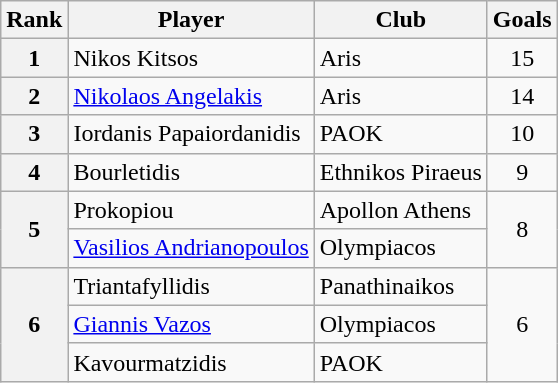<table class="wikitable" style="text-align:center">
<tr>
<th>Rank</th>
<th>Player</th>
<th>Club</th>
<th>Goals</th>
</tr>
<tr>
<th>1</th>
<td align="left"> Nikos Kitsos</td>
<td align="left">Aris</td>
<td>15</td>
</tr>
<tr>
<th>2</th>
<td align="left"> <a href='#'>Nikolaos Angelakis</a></td>
<td align="left">Aris</td>
<td>14</td>
</tr>
<tr>
<th>3</th>
<td align="left"> Iordanis Papaiordanidis</td>
<td align="left">PAOK</td>
<td>10</td>
</tr>
<tr>
<th>4</th>
<td align="left"> Bourletidis</td>
<td align="left">Ethnikos Piraeus</td>
<td>9</td>
</tr>
<tr>
<th rowspan=2>5</th>
<td align="left"> Prokopiou</td>
<td align="left">Apollon Athens</td>
<td rowspan=2>8</td>
</tr>
<tr>
<td align="left"> <a href='#'>Vasilios Andrianopoulos</a></td>
<td align="left">Olympiacos</td>
</tr>
<tr>
<th rowspan=3>6</th>
<td align="left"> Triantafyllidis</td>
<td align="left">Panathinaikos</td>
<td rowspan=3>6</td>
</tr>
<tr>
<td align="left"> <a href='#'>Giannis Vazos</a></td>
<td align="left">Olympiacos</td>
</tr>
<tr>
<td align="left"> Kavourmatzidis</td>
<td align="left">PAOK</td>
</tr>
</table>
